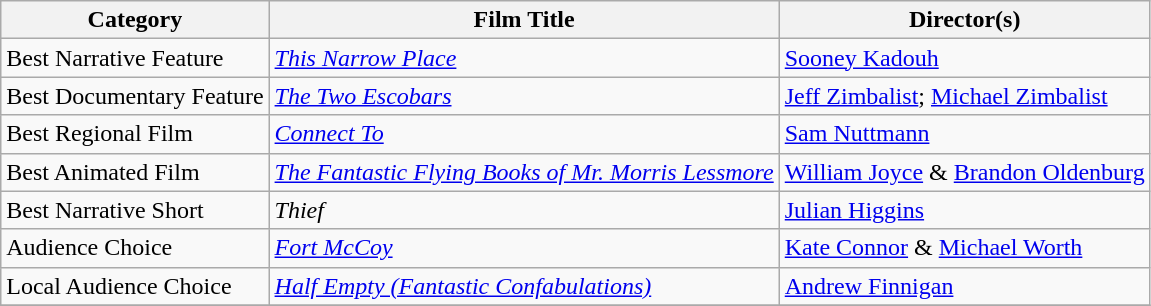<table class="wikitable">
<tr>
<th>Category</th>
<th>Film Title</th>
<th>Director(s)</th>
</tr>
<tr>
<td>Best Narrative Feature</td>
<td><em><a href='#'>This Narrow Place</a></em></td>
<td><a href='#'>Sooney Kadouh</a></td>
</tr>
<tr>
<td>Best Documentary Feature</td>
<td><em><a href='#'>The Two Escobars</a></em></td>
<td><a href='#'>Jeff Zimbalist</a>; <a href='#'>Michael Zimbalist</a></td>
</tr>
<tr>
<td>Best Regional Film</td>
<td><em><a href='#'>Connect To</a></em></td>
<td><a href='#'>Sam Nuttmann</a></td>
</tr>
<tr>
<td>Best Animated Film</td>
<td><em><a href='#'>The Fantastic Flying Books of Mr. Morris Lessmore</a></em></td>
<td><a href='#'>William Joyce</a> & <a href='#'>Brandon Oldenburg</a></td>
</tr>
<tr>
<td>Best Narrative Short</td>
<td><em>Thief</em></td>
<td><a href='#'>Julian Higgins</a></td>
</tr>
<tr>
<td>Audience Choice</td>
<td><em><a href='#'>Fort McCoy</a></em></td>
<td><a href='#'>Kate Connor</a> & <a href='#'>Michael Worth</a></td>
</tr>
<tr>
<td>Local Audience Choice</td>
<td><em><a href='#'>Half Empty (Fantastic Confabulations)</a></em></td>
<td><a href='#'>Andrew Finnigan</a></td>
</tr>
<tr>
</tr>
</table>
